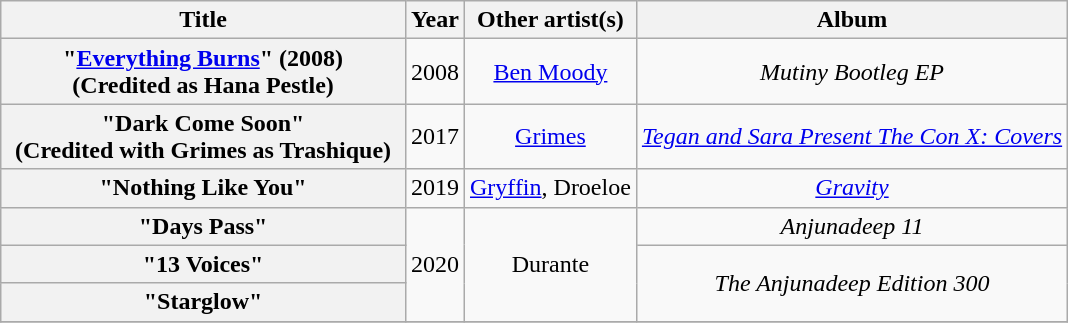<table class="wikitable plainrowheaders" style="text-align:center;">
<tr>
<th scope="col" style="width:16.4em;">Title</th>
<th scope="col">Year</th>
<th scope="col">Other artist(s)</th>
<th scope="col">Album</th>
</tr>
<tr>
<th scope="row">"<a href='#'>Everything Burns</a>" <span>(2008)</span><br><span>(Credited as <strong>Hana Pestle</strong>)</span></th>
<td>2008</td>
<td><a href='#'>Ben Moody</a></td>
<td><em>Mutiny Bootleg EP</em></td>
</tr>
<tr>
<th scope="row">"Dark Come Soon"<br><span>(Credited with Grimes as <strong>Trashique</strong>)</span></th>
<td>2017</td>
<td><a href='#'>Grimes</a></td>
<td><em><a href='#'>Tegan and Sara Present The Con X: Covers</a></em></td>
</tr>
<tr>
<th scope="row">"Nothing Like You"</th>
<td>2019</td>
<td><a href='#'>Gryffin</a>, Droeloe</td>
<td><em><a href='#'>Gravity</a></em></td>
</tr>
<tr>
<th scope="row">"Days Pass"</th>
<td rowspan="3">2020</td>
<td rowspan="3">Durante</td>
<td><em>Anjunadeep 11</em></td>
</tr>
<tr>
<th scope="row">"13 Voices"</th>
<td rowspan="2"><em>The Anjunadeep Edition 300</em></td>
</tr>
<tr>
<th scope="row">"Starglow"</th>
</tr>
<tr>
</tr>
</table>
